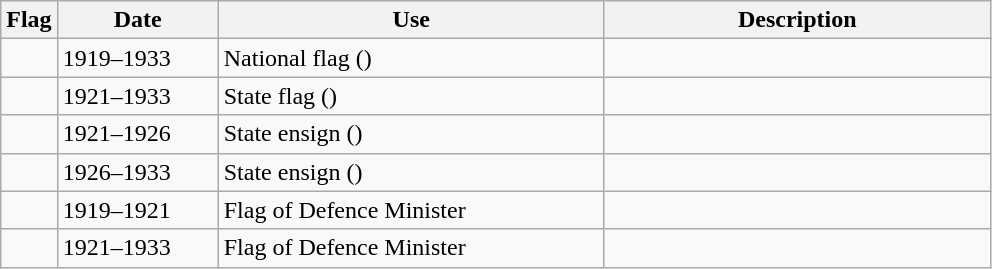<table class="wikitable">
<tr>
<th>Flag</th>
<th style="width:100px">Date</th>
<th style="width:250px">Use</th>
<th style="width:250px">Description</th>
</tr>
<tr>
<td></td>
<td>1919–1933</td>
<td>National flag ()</td>
<td></td>
</tr>
<tr>
<td></td>
<td>1921–1933</td>
<td>State flag ()</td>
<td></td>
</tr>
<tr>
<td></td>
<td>1921–1926</td>
<td>State ensign ()</td>
<td></td>
</tr>
<tr>
<td></td>
<td>1926–1933</td>
<td>State ensign ()</td>
<td></td>
</tr>
<tr>
<td></td>
<td>1919–1921</td>
<td>Flag of Defence Minister</td>
<td></td>
</tr>
<tr>
<td></td>
<td>1921–1933</td>
<td>Flag of Defence Minister</td>
<td></td>
</tr>
</table>
